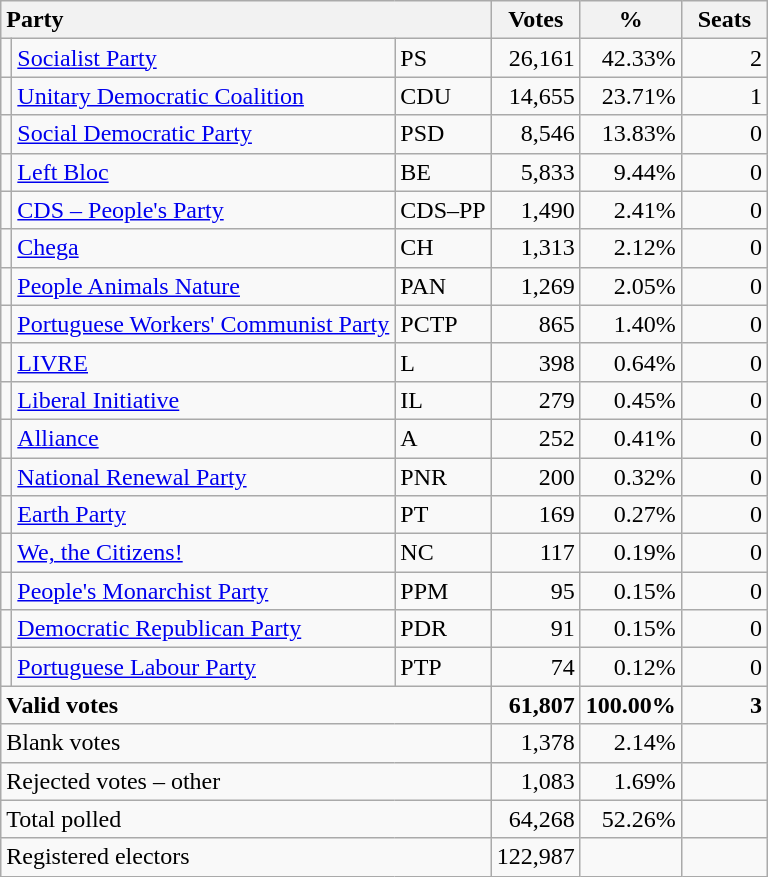<table class="wikitable" border="1" style="text-align:right;">
<tr>
<th style="text-align:left;" colspan=3>Party</th>
<th align=center width="50">Votes</th>
<th align=center width="50">%</th>
<th align=center width="50">Seats</th>
</tr>
<tr>
<td></td>
<td align=left><a href='#'>Socialist Party</a></td>
<td align=left>PS</td>
<td>26,161</td>
<td>42.33%</td>
<td>2</td>
</tr>
<tr>
<td></td>
<td align=left style="white-space: nowrap;"><a href='#'>Unitary Democratic Coalition</a></td>
<td align=left>CDU</td>
<td>14,655</td>
<td>23.71%</td>
<td>1</td>
</tr>
<tr>
<td></td>
<td align=left><a href='#'>Social Democratic Party</a></td>
<td align=left>PSD</td>
<td>8,546</td>
<td>13.83%</td>
<td>0</td>
</tr>
<tr>
<td></td>
<td align=left><a href='#'>Left Bloc</a></td>
<td align=left>BE</td>
<td>5,833</td>
<td>9.44%</td>
<td>0</td>
</tr>
<tr>
<td></td>
<td align=left><a href='#'>CDS – People's Party</a></td>
<td align=left style="white-space: nowrap;">CDS–PP</td>
<td>1,490</td>
<td>2.41%</td>
<td>0</td>
</tr>
<tr>
<td></td>
<td align=left><a href='#'>Chega</a></td>
<td align=left>CH</td>
<td>1,313</td>
<td>2.12%</td>
<td>0</td>
</tr>
<tr>
<td></td>
<td align=left><a href='#'>People Animals Nature</a></td>
<td align=left>PAN</td>
<td>1,269</td>
<td>2.05%</td>
<td>0</td>
</tr>
<tr>
<td></td>
<td align=left><a href='#'>Portuguese Workers' Communist Party</a></td>
<td align=left>PCTP</td>
<td>865</td>
<td>1.40%</td>
<td>0</td>
</tr>
<tr>
<td></td>
<td align=left><a href='#'>LIVRE</a></td>
<td align=left>L</td>
<td>398</td>
<td>0.64%</td>
<td>0</td>
</tr>
<tr>
<td></td>
<td align=left><a href='#'>Liberal Initiative</a></td>
<td align=left>IL</td>
<td>279</td>
<td>0.45%</td>
<td>0</td>
</tr>
<tr>
<td></td>
<td align=left><a href='#'>Alliance</a></td>
<td align=left>A</td>
<td>252</td>
<td>0.41%</td>
<td>0</td>
</tr>
<tr>
<td></td>
<td align=left><a href='#'>National Renewal Party</a></td>
<td align=left>PNR</td>
<td>200</td>
<td>0.32%</td>
<td>0</td>
</tr>
<tr>
<td></td>
<td align=left><a href='#'>Earth Party</a></td>
<td align=left>PT</td>
<td>169</td>
<td>0.27%</td>
<td>0</td>
</tr>
<tr>
<td></td>
<td align=left><a href='#'>We, the Citizens!</a></td>
<td align=left>NC</td>
<td>117</td>
<td>0.19%</td>
<td>0</td>
</tr>
<tr>
<td></td>
<td align=left><a href='#'>People's Monarchist Party</a></td>
<td align=left>PPM</td>
<td>95</td>
<td>0.15%</td>
<td>0</td>
</tr>
<tr>
<td></td>
<td align=left><a href='#'>Democratic Republican Party</a></td>
<td align=left>PDR</td>
<td>91</td>
<td>0.15%</td>
<td>0</td>
</tr>
<tr>
<td></td>
<td align=left><a href='#'>Portuguese Labour Party</a></td>
<td align=left>PTP</td>
<td>74</td>
<td>0.12%</td>
<td>0</td>
</tr>
<tr style="font-weight:bold">
<td align=left colspan=3>Valid votes</td>
<td>61,807</td>
<td>100.00%</td>
<td>3</td>
</tr>
<tr>
<td align=left colspan=3>Blank votes</td>
<td>1,378</td>
<td>2.14%</td>
<td></td>
</tr>
<tr>
<td align=left colspan=3>Rejected votes – other</td>
<td>1,083</td>
<td>1.69%</td>
<td></td>
</tr>
<tr>
<td align=left colspan=3>Total polled</td>
<td>64,268</td>
<td>52.26%</td>
<td></td>
</tr>
<tr>
<td align=left colspan=3>Registered electors</td>
<td>122,987</td>
<td></td>
<td></td>
</tr>
</table>
